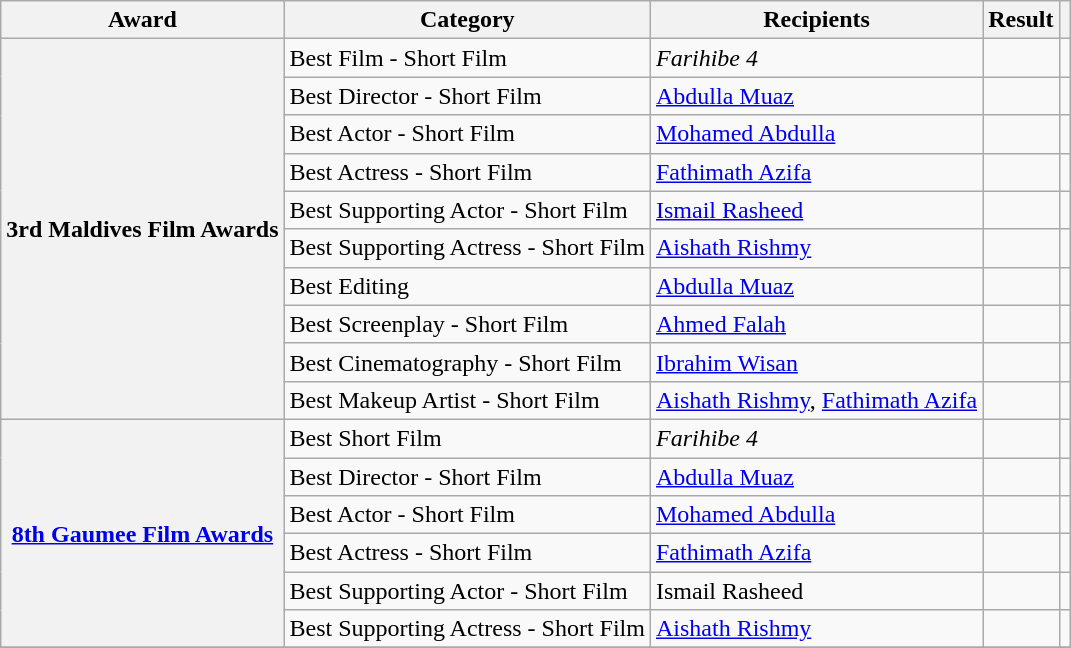<table class="wikitable plainrowheaders sortable">
<tr>
<th scope="col">Award</th>
<th scope="col">Category</th>
<th scope="col">Recipients</th>
<th scope="col">Result</th>
<th scope="col" class="unsortable"></th>
</tr>
<tr>
<th scope="row" rowspan="10">3rd Maldives Film Awards</th>
<td>Best Film - Short Film</td>
<td><em>Farihibe 4</em></td>
<td></td>
<td style="text-align:center;"></td>
</tr>
<tr>
<td>Best Director - Short Film</td>
<td><a href='#'>Abdulla Muaz</a></td>
<td></td>
<td style="text-align:center;"></td>
</tr>
<tr>
<td>Best Actor - Short Film</td>
<td><a href='#'>Mohamed Abdulla</a></td>
<td></td>
<td style="text-align:center;"></td>
</tr>
<tr>
<td>Best Actress - Short Film</td>
<td><a href='#'>Fathimath Azifa</a></td>
<td></td>
<td style="text-align:center;"></td>
</tr>
<tr>
<td>Best Supporting Actor - Short Film</td>
<td><a href='#'>Ismail Rasheed</a></td>
<td></td>
<td style="text-align:center;"></td>
</tr>
<tr>
<td>Best Supporting Actress - Short Film</td>
<td><a href='#'>Aishath Rishmy</a></td>
<td></td>
<td style="text-align:center;"></td>
</tr>
<tr>
<td>Best Editing</td>
<td><a href='#'>Abdulla Muaz</a></td>
<td></td>
<td style="text-align:center;"></td>
</tr>
<tr>
<td>Best Screenplay - Short Film</td>
<td><a href='#'>Ahmed Falah</a></td>
<td></td>
<td style="text-align:center;"></td>
</tr>
<tr>
<td>Best Cinematography - Short Film</td>
<td><a href='#'>Ibrahim Wisan</a></td>
<td></td>
<td style="text-align:center;"></td>
</tr>
<tr>
<td>Best Makeup Artist - Short Film</td>
<td><a href='#'>Aishath Rishmy</a>, <a href='#'>Fathimath Azifa</a></td>
<td></td>
<td style="text-align:center;"></td>
</tr>
<tr>
<th scope="row" rowspan="6"><a href='#'>8th Gaumee Film Awards</a></th>
<td>Best Short Film</td>
<td><em>Farihibe 4</em></td>
<td></td>
<td style="text-align:center;"></td>
</tr>
<tr>
<td>Best Director - Short Film</td>
<td><a href='#'>Abdulla Muaz</a></td>
<td></td>
<td style="text-align:center;"></td>
</tr>
<tr>
<td>Best Actor - Short Film</td>
<td><a href='#'>Mohamed Abdulla</a></td>
<td></td>
<td style="text-align:center;"></td>
</tr>
<tr>
<td>Best Actress - Short Film</td>
<td><a href='#'>Fathimath Azifa</a></td>
<td></td>
<td style="text-align:center;"></td>
</tr>
<tr>
<td>Best Supporting Actor - Short Film</td>
<td>Ismail Rasheed</td>
<td></td>
<td style="text-align:center;"></td>
</tr>
<tr>
<td>Best Supporting Actress - Short Film</td>
<td><a href='#'>Aishath Rishmy</a></td>
<td></td>
<td style="text-align:center;"></td>
</tr>
<tr>
</tr>
</table>
